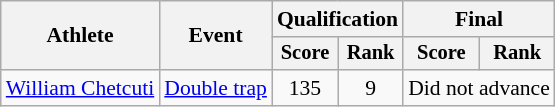<table class="wikitable" style="font-size:90%">
<tr>
<th rowspan="2">Athlete</th>
<th rowspan="2">Event</th>
<th colspan="2">Qualification</th>
<th colspan="2">Final</th>
</tr>
<tr style="font-size:95%">
<th>Score</th>
<th>Rank</th>
<th>Score</th>
<th>Rank</th>
</tr>
<tr align=center>
<td align="left"><a href='#'>William Chetcuti</a></td>
<td align=left><a href='#'>Double trap</a></td>
<td>135</td>
<td>9</td>
<td colspan=2>Did not advance</td>
</tr>
</table>
